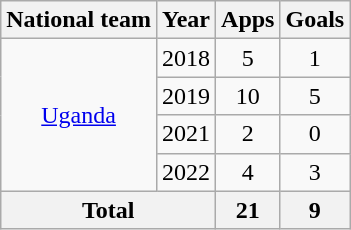<table class="wikitable" style="text-align: center">
<tr>
<th>National team</th>
<th>Year</th>
<th>Apps</th>
<th>Goals</th>
</tr>
<tr>
<td rowspan="4"><a href='#'>Uganda</a></td>
<td>2018</td>
<td>5</td>
<td>1</td>
</tr>
<tr>
<td>2019</td>
<td>10</td>
<td>5</td>
</tr>
<tr>
<td>2021</td>
<td>2</td>
<td>0</td>
</tr>
<tr>
<td>2022</td>
<td>4</td>
<td>3</td>
</tr>
<tr>
<th colspan="2">Total</th>
<th>21</th>
<th>9</th>
</tr>
</table>
